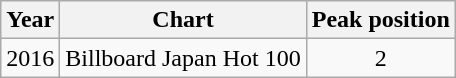<table class="wikitable">
<tr>
<th>Year</th>
<th>Chart</th>
<th>Peak position</th>
</tr>
<tr>
<td>2016</td>
<td>Billboard Japan Hot 100</td>
<td align="center">2</td>
</tr>
</table>
